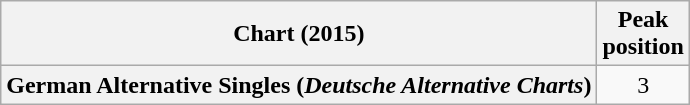<table class="wikitable plainrowheaders" style="text-align:center">
<tr>
<th scope="col">Chart (2015)</th>
<th scope="col">Peak<br>position</th>
</tr>
<tr>
<th scope="row">German Alternative Singles (<em>Deutsche Alternative Charts</em>)</th>
<td>3</td>
</tr>
</table>
